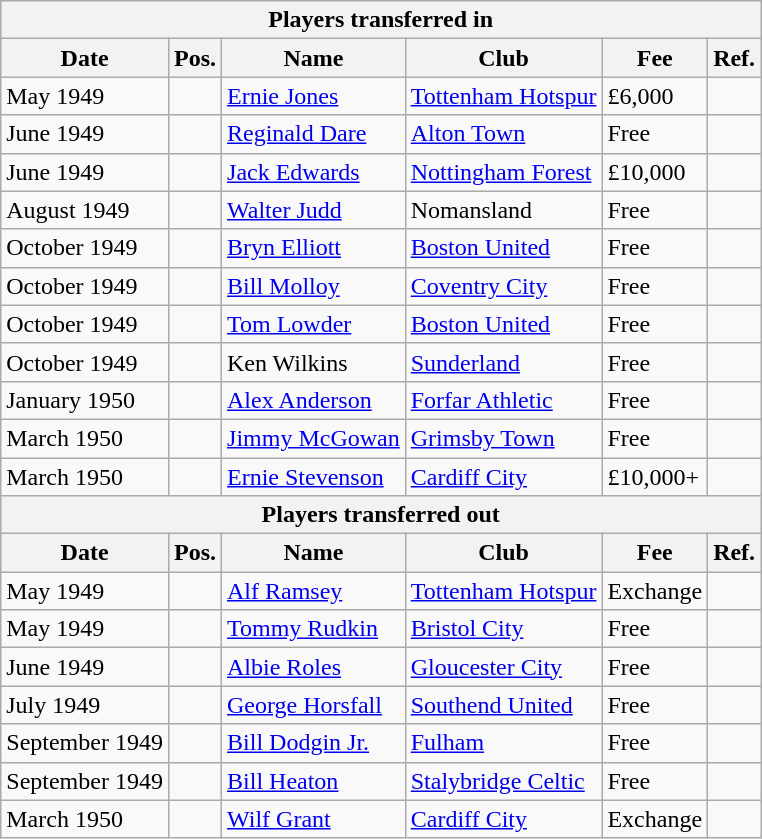<table class="wikitable">
<tr>
<th colspan="6">Players transferred in</th>
</tr>
<tr>
<th>Date</th>
<th>Pos.</th>
<th>Name</th>
<th>Club</th>
<th>Fee</th>
<th>Ref.</th>
</tr>
<tr>
<td>May 1949</td>
<td align="center"></td>
<td> <a href='#'>Ernie Jones</a></td>
<td> <a href='#'>Tottenham Hotspur</a></td>
<td>£6,000</td>
<td align="center"></td>
</tr>
<tr>
<td>June 1949</td>
<td align="center"></td>
<td> <a href='#'>Reginald Dare</a></td>
<td> <a href='#'>Alton Town</a></td>
<td>Free</td>
<td align="center"></td>
</tr>
<tr>
<td>June 1949</td>
<td align="center"></td>
<td> <a href='#'>Jack Edwards</a></td>
<td> <a href='#'>Nottingham Forest</a></td>
<td>£10,000</td>
<td align="center"></td>
</tr>
<tr>
<td>August 1949</td>
<td align="center"></td>
<td> <a href='#'>Walter Judd</a></td>
<td> Nomansland</td>
<td>Free</td>
<td align="center"></td>
</tr>
<tr>
<td>October 1949</td>
<td align="center"></td>
<td> <a href='#'>Bryn Elliott</a></td>
<td> <a href='#'>Boston United</a></td>
<td>Free</td>
<td align="center"></td>
</tr>
<tr>
<td>October 1949</td>
<td align="center"></td>
<td> <a href='#'>Bill Molloy</a></td>
<td> <a href='#'>Coventry City</a></td>
<td>Free</td>
<td align="center"></td>
</tr>
<tr>
<td>October 1949</td>
<td align="center"></td>
<td> <a href='#'>Tom Lowder</a></td>
<td> <a href='#'>Boston United</a></td>
<td>Free</td>
<td align="center"></td>
</tr>
<tr>
<td>October 1949</td>
<td align="center"></td>
<td> Ken Wilkins</td>
<td> <a href='#'>Sunderland</a></td>
<td>Free</td>
<td align="center"></td>
</tr>
<tr>
<td>January 1950</td>
<td align="center"></td>
<td> <a href='#'>Alex Anderson</a></td>
<td> <a href='#'>Forfar Athletic</a></td>
<td>Free</td>
<td align="center"></td>
</tr>
<tr>
<td>March 1950</td>
<td align="center"></td>
<td> <a href='#'>Jimmy McGowan</a></td>
<td> <a href='#'>Grimsby Town</a></td>
<td>Free</td>
<td align="center"></td>
</tr>
<tr>
<td>March 1950</td>
<td align="center"></td>
<td> <a href='#'>Ernie Stevenson</a></td>
<td> <a href='#'>Cardiff City</a></td>
<td>£10,000+</td>
<td align="center"></td>
</tr>
<tr>
<th colspan="6">Players transferred out</th>
</tr>
<tr>
<th>Date</th>
<th>Pos.</th>
<th>Name</th>
<th>Club</th>
<th>Fee</th>
<th>Ref.</th>
</tr>
<tr>
<td>May 1949</td>
<td align="center"></td>
<td> <a href='#'>Alf Ramsey</a></td>
<td> <a href='#'>Tottenham Hotspur</a></td>
<td>Exchange</td>
<td align="center"></td>
</tr>
<tr>
<td>May 1949</td>
<td align="center"></td>
<td> <a href='#'>Tommy Rudkin</a></td>
<td> <a href='#'>Bristol City</a></td>
<td>Free</td>
<td align="center"></td>
</tr>
<tr>
<td>June 1949</td>
<td align="center"></td>
<td> <a href='#'>Albie Roles</a></td>
<td> <a href='#'>Gloucester City</a></td>
<td>Free</td>
<td align="center"></td>
</tr>
<tr>
<td>July 1949</td>
<td align="center"></td>
<td> <a href='#'>George Horsfall</a></td>
<td> <a href='#'>Southend United</a></td>
<td>Free</td>
<td align="center"></td>
</tr>
<tr>
<td>September 1949</td>
<td align="center"></td>
<td> <a href='#'>Bill Dodgin Jr.</a></td>
<td> <a href='#'>Fulham</a></td>
<td>Free</td>
<td align="center"></td>
</tr>
<tr>
<td>September 1949</td>
<td align="center"></td>
<td> <a href='#'>Bill Heaton</a></td>
<td> <a href='#'>Stalybridge Celtic</a></td>
<td>Free</td>
<td align="center"></td>
</tr>
<tr>
<td>March 1950</td>
<td align="center"></td>
<td> <a href='#'>Wilf Grant</a></td>
<td> <a href='#'>Cardiff City</a></td>
<td>Exchange</td>
<td align="center"></td>
</tr>
</table>
